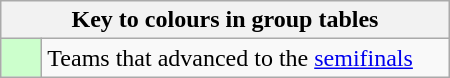<table class="wikitable" style="text-align: center; width: 300px;">
<tr>
<th colspan=2>Key to colours in group tables</th>
</tr>
<tr>
<td bgcolor=#ccffcc style="width: 20px;"></td>
<td align=left>Teams that advanced to the <a href='#'>semifinals</a></td>
</tr>
</table>
